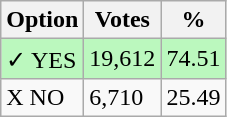<table class="wikitable">
<tr>
<th>Option</th>
<th>Votes</th>
<th>%</th>
</tr>
<tr>
<td style=background:#bbf8be>✓ YES</td>
<td style=background:#bbf8be>19,612</td>
<td style=background:#bbf8be>74.51</td>
</tr>
<tr>
<td>X NO</td>
<td>6,710</td>
<td>25.49</td>
</tr>
</table>
